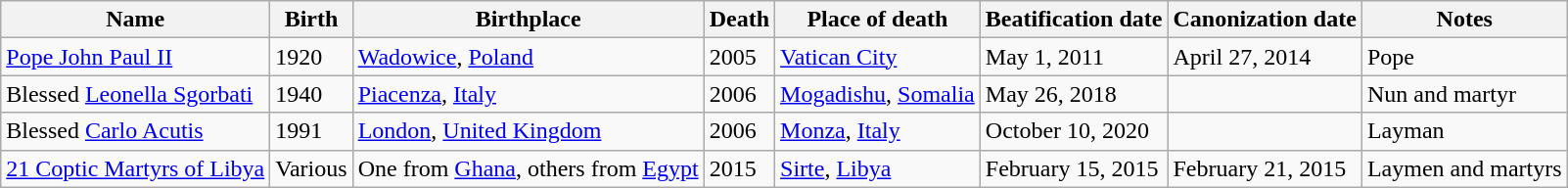<table class="wikitable sortable">
<tr>
<th>Name</th>
<th>Birth</th>
<th>Birthplace</th>
<th>Death</th>
<th>Place of death</th>
<th>Beatification date</th>
<th>Canonization date</th>
<th>Notes</th>
</tr>
<tr>
<td><a href='#'>Pope John Paul II</a></td>
<td>1920</td>
<td><a href='#'>Wadowice</a>, <a href='#'>Poland</a></td>
<td>2005</td>
<td><a href='#'>Vatican City</a></td>
<td>May 1, 2011</td>
<td>April 27, 2014</td>
<td>Pope</td>
</tr>
<tr>
<td>Blessed <a href='#'>Leonella Sgorbati</a></td>
<td>1940</td>
<td><a href='#'>Piacenza</a>, <a href='#'>Italy</a></td>
<td>2006</td>
<td><a href='#'>Mogadishu</a>, <a href='#'>Somalia</a></td>
<td>May 26, 2018</td>
<td></td>
<td>Nun and martyr</td>
</tr>
<tr>
<td>Blessed <a href='#'>Carlo Acutis</a></td>
<td>1991</td>
<td><a href='#'>London</a>, <a href='#'>United Kingdom</a></td>
<td>2006</td>
<td><a href='#'>Monza</a>, <a href='#'>Italy</a></td>
<td>October 10, 2020</td>
<td></td>
<td>Layman</td>
</tr>
<tr>
<td><a href='#'>21 Coptic Martyrs of Libya</a></td>
<td>Various</td>
<td>One from <a href='#'>Ghana</a>, others from <a href='#'>Egypt</a></td>
<td>2015</td>
<td><a href='#'>Sirte</a>, <a href='#'>Libya</a></td>
<td>February 15, 2015</td>
<td>February 21, 2015</td>
<td>Laymen and martyrs</td>
</tr>
</table>
